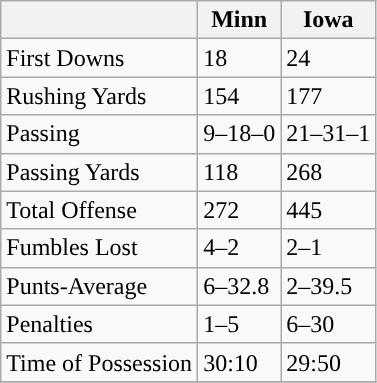<table class="wikitable">
<tr>
<th></th>
<th>Minn</th>
<th>Iowa</th>
</tr>
<tr>
<td>First Downs</td>
<td>18</td>
<td>24</td>
</tr>
<tr>
<td>Rushing Yards</td>
<td>154</td>
<td>177</td>
</tr>
<tr>
<td>Passing</td>
<td>9–18–0</td>
<td>21–31–1</td>
</tr>
<tr>
<td>Passing Yards</td>
<td>118</td>
<td>268</td>
</tr>
<tr>
<td>Total Offense</td>
<td>272</td>
<td>445</td>
</tr>
<tr>
<td>Fumbles Lost</td>
<td>4–2</td>
<td>2–1</td>
</tr>
<tr>
<td>Punts-Average</td>
<td>6–32.8</td>
<td>2–39.5</td>
</tr>
<tr>
<td>Penalties</td>
<td>1–5</td>
<td>6–30</td>
</tr>
<tr>
<td>Time of Possession</td>
<td>30:10</td>
<td>29:50</td>
</tr>
<tr>
</tr>
</table>
